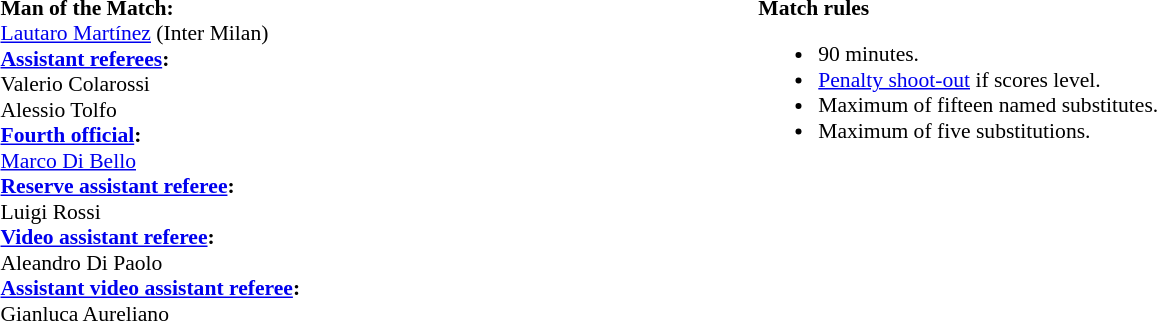<table style="width:100%; font-size:90%;">
<tr>
<td style="width:40%; vertical-align:top;"><br><strong>Man of the Match:</strong>
<br><a href='#'>Lautaro Martínez</a> (Inter Milan)<br><strong><a href='#'>Assistant referees</a>:</strong>
<br>Valerio Colarossi
<br>Alessio Tolfo
<br><strong><a href='#'>Fourth official</a>:</strong>
<br><a href='#'>Marco Di Bello</a>
<br><strong><a href='#'>Reserve assistant referee</a>:</strong>
<br>Luigi Rossi
<br><strong><a href='#'>Video assistant referee</a>:</strong>
<br>Aleandro Di Paolo
<br><strong><a href='#'>Assistant video assistant referee</a>:</strong>
<br>Gianluca Aureliano</td>
<td style="width:60%; vertical-align:top;"><br><strong>Match rules</strong><ul><li>90 minutes.</li><li><a href='#'>Penalty shoot-out</a> if scores level.</li><li>Maximum of fifteen named substitutes.</li><li>Maximum of five substitutions.</li></ul></td>
</tr>
</table>
